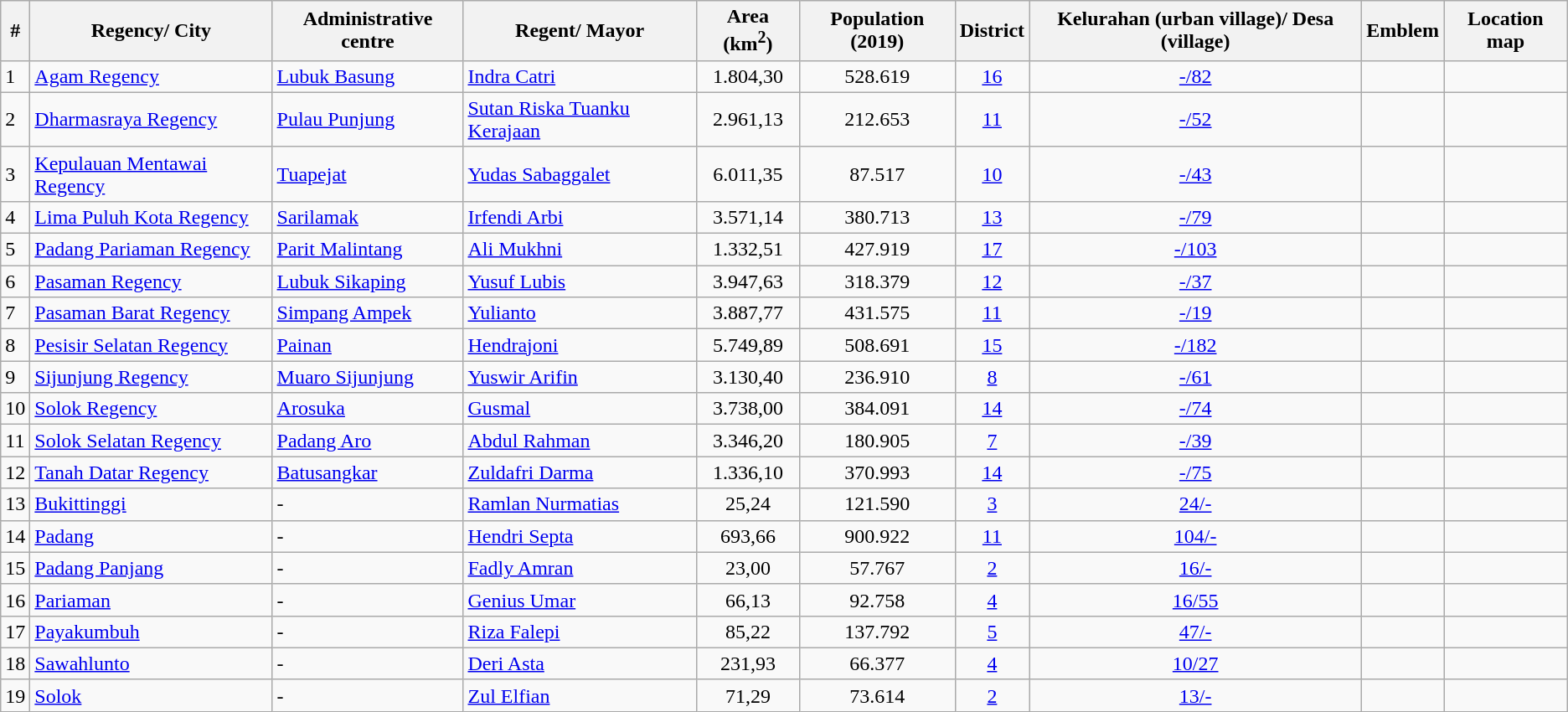<table class="wikitable sortable mw-collapsible">
<tr>
<th>#</th>
<th>Regency/ City</th>
<th>Administrative centre</th>
<th>Regent/ Mayor</th>
<th>Area (km<sup>2</sup>)</th>
<th>Population (2019)</th>
<th>District</th>
<th>Kelurahan (urban village)/ Desa (village)</th>
<th>Emblem</th>
<th>Location map</th>
</tr>
<tr>
<td>1</td>
<td><a href='#'>Agam Regency</a></td>
<td><a href='#'>Lubuk Basung</a></td>
<td><a href='#'>Indra Catri</a></td>
<td align="center">1.804,30</td>
<td align="center">528.619</td>
<td align="center"><a href='#'>16</a></td>
<td align="center"><a href='#'>-/82</a></td>
<td></td>
<td></td>
</tr>
<tr>
<td>2</td>
<td><a href='#'>Dharmasraya Regency</a></td>
<td><a href='#'>Pulau Punjung</a></td>
<td><a href='#'>Sutan Riska Tuanku Kerajaan</a></td>
<td align="center">2.961,13</td>
<td align="center">212.653</td>
<td align="center"><a href='#'>11</a></td>
<td align="center"><a href='#'>-/52</a></td>
<td></td>
<td></td>
</tr>
<tr>
<td>3</td>
<td><a href='#'>Kepulauan Mentawai Regency</a></td>
<td><a href='#'>Tuapejat</a></td>
<td><a href='#'>Yudas Sabaggalet</a></td>
<td align="center">6.011,35</td>
<td align="center">87.517</td>
<td align="center"><a href='#'>10</a></td>
<td align="center"><a href='#'>-/43</a></td>
<td></td>
<td></td>
</tr>
<tr>
<td>4</td>
<td><a href='#'>Lima Puluh Kota Regency</a></td>
<td><a href='#'>Sarilamak</a></td>
<td><a href='#'>Irfendi Arbi</a></td>
<td align="center">3.571,14</td>
<td align="center">380.713</td>
<td align="center"><a href='#'>13</a></td>
<td align="center"><a href='#'>-/79</a></td>
<td></td>
<td></td>
</tr>
<tr>
<td>5</td>
<td><a href='#'>Padang Pariaman Regency</a></td>
<td><a href='#'>Parit Malintang</a></td>
<td><a href='#'>Ali Mukhni</a></td>
<td align="center">1.332,51</td>
<td align="center">427.919</td>
<td align="center"><a href='#'>17</a></td>
<td align="center"><a href='#'>-/103</a></td>
<td></td>
<td></td>
</tr>
<tr>
<td>6</td>
<td><a href='#'>Pasaman Regency</a></td>
<td><a href='#'>Lubuk Sikaping</a></td>
<td><a href='#'>Yusuf Lubis</a></td>
<td align="center">3.947,63</td>
<td align="center">318.379</td>
<td align="center"><a href='#'>12</a></td>
<td align="center"><a href='#'>-/37</a></td>
<td></td>
<td></td>
</tr>
<tr>
<td>7</td>
<td><a href='#'>Pasaman Barat Regency</a></td>
<td><a href='#'>Simpang Ampek</a></td>
<td><a href='#'>Yulianto</a></td>
<td align="center">3.887,77</td>
<td align="center">431.575</td>
<td align="center"><a href='#'>11</a></td>
<td align="center"><a href='#'>-/19</a></td>
<td></td>
<td></td>
</tr>
<tr>
<td>8</td>
<td><a href='#'>Pesisir Selatan Regency</a></td>
<td><a href='#'>Painan</a></td>
<td><a href='#'>Hendrajoni</a></td>
<td align="center">5.749,89</td>
<td align="center">508.691</td>
<td align="center"><a href='#'>15</a></td>
<td align="center"><a href='#'>-/182</a></td>
<td></td>
<td></td>
</tr>
<tr>
<td>9</td>
<td><a href='#'>Sijunjung Regency</a></td>
<td><a href='#'>Muaro Sijunjung</a></td>
<td><a href='#'>Yuswir Arifin</a></td>
<td align="center">3.130,40</td>
<td align="center">236.910</td>
<td align="center"><a href='#'>8</a></td>
<td align="center"><a href='#'>-/61</a></td>
<td></td>
<td></td>
</tr>
<tr>
<td>10</td>
<td><a href='#'>Solok Regency</a></td>
<td><a href='#'>Arosuka</a></td>
<td><a href='#'>Gusmal</a></td>
<td align="center">3.738,00</td>
<td align="center">384.091</td>
<td align="center"><a href='#'>14</a></td>
<td align="center"><a href='#'>-/74</a></td>
<td></td>
<td></td>
</tr>
<tr>
<td>11</td>
<td><a href='#'>Solok Selatan Regency</a></td>
<td><a href='#'>Padang Aro</a></td>
<td><a href='#'>Abdul Rahman</a></td>
<td align="center">3.346,20</td>
<td align="center">180.905</td>
<td align="center"><a href='#'>7</a></td>
<td align="center"><a href='#'>-/39</a></td>
<td></td>
<td></td>
</tr>
<tr>
<td>12</td>
<td><a href='#'>Tanah Datar Regency</a></td>
<td><a href='#'>Batusangkar</a></td>
<td><a href='#'>Zuldafri Darma</a></td>
<td align="center">1.336,10</td>
<td align="center">370.993</td>
<td align="center"><a href='#'>14</a></td>
<td align="center"><a href='#'>-/75</a></td>
<td></td>
<td></td>
</tr>
<tr>
<td>13</td>
<td><a href='#'>Bukittinggi</a></td>
<td>-</td>
<td><a href='#'>Ramlan Nurmatias</a></td>
<td align="center">25,24</td>
<td align="center">121.590</td>
<td align="center"><a href='#'>3</a></td>
<td align="center"><a href='#'>24/-</a></td>
<td></td>
<td></td>
</tr>
<tr>
<td>14</td>
<td><a href='#'>Padang</a></td>
<td>-</td>
<td><a href='#'>Hendri Septa</a></td>
<td align="center">693,66</td>
<td align="center">900.922</td>
<td align="center"><a href='#'>11</a></td>
<td align="center"><a href='#'>104/-</a></td>
<td></td>
<td></td>
</tr>
<tr>
<td>15</td>
<td><a href='#'>Padang Panjang</a></td>
<td>-</td>
<td><a href='#'>Fadly Amran</a></td>
<td align="center">23,00</td>
<td align="center">57.767</td>
<td align="center"><a href='#'>2</a></td>
<td align="center"><a href='#'>16/-</a></td>
<td></td>
<td></td>
</tr>
<tr>
<td>16</td>
<td><a href='#'>Pariaman</a></td>
<td>-</td>
<td><a href='#'>Genius Umar</a></td>
<td align="center">66,13</td>
<td align="center">92.758</td>
<td align="center"><a href='#'>4</a></td>
<td align="center"><a href='#'>16/55</a></td>
<td></td>
<td></td>
</tr>
<tr>
<td>17</td>
<td><a href='#'>Payakumbuh</a></td>
<td>-</td>
<td><a href='#'>Riza Falepi</a></td>
<td align="center">85,22</td>
<td align="center">137.792</td>
<td align="center"><a href='#'>5</a></td>
<td align="center"><a href='#'>47/-</a></td>
<td></td>
<td></td>
</tr>
<tr>
<td>18</td>
<td><a href='#'>Sawahlunto</a></td>
<td>-</td>
<td><a href='#'>Deri Asta</a></td>
<td align="center">231,93</td>
<td align="center">66.377</td>
<td align="center"><a href='#'>4</a></td>
<td align="center"><a href='#'>10/27</a></td>
<td></td>
<td></td>
</tr>
<tr>
<td>19</td>
<td><a href='#'>Solok</a></td>
<td>-</td>
<td><a href='#'>Zul Elfian</a></td>
<td align="center">71,29</td>
<td align="center">73.614</td>
<td align="center"><a href='#'>2</a></td>
<td align="center"><a href='#'>13/-</a></td>
<td></td>
<td></td>
</tr>
</table>
